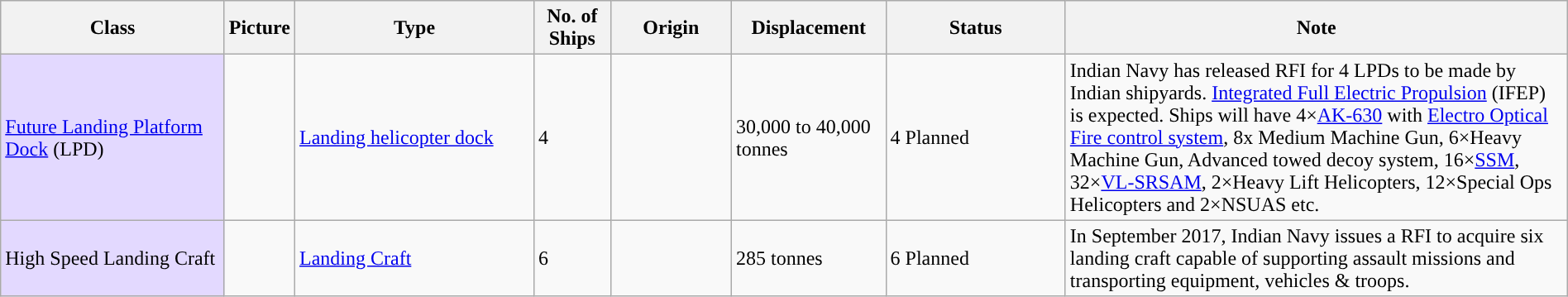<table class="wikitable" style="margin:auto; width:100%;">
<tr>
<th style="text-align:centre; width:15%;">Class</th>
<th style="text-align:centre; width:0%;">Picture</th>
<th style="text-align:centre; width:16%;">Type</th>
<th style="text-align:centre; width:5%;">No. of Ships</th>
<th style="text-align:centre; width:8%;">Origin</th>
<th style="text-align:centre; width:10%;">Displacement</th>
<th style="text-align:centre; width:12%;">Status</th>
<th style="text-align:centre; width:42%;">Note</th>
</tr>
<tr>
<td style="background: #e3d9ff"><a href='#'>Future Landing Platform Dock</a> (LPD)</td>
<td></td>
<td><a href='#'>Landing helicopter dock</a></td>
<td>4</td>
<td></td>
<td>30,000 to 40,000 tonnes</td>
<td>4 Planned</td>
<td>Indian Navy has released RFI for 4 LPDs to be made by Indian shipyards. <a href='#'>Integrated Full Electric Propulsion</a> (IFEP) is expected. Ships will have 4×<a href='#'>AK-630</a> with <a href='#'>Electro Optical</a> <a href='#'>Fire control system</a>, 8x Medium Machine Gun, 6×Heavy Machine Gun, Advanced towed decoy system, 16×<a href='#'>SSM</a>, 32×<a href='#'>VL-SRSAM</a>, 2×Heavy Lift Helicopters, 12×Special Ops Helicopters and 2×NSUAS etc.</td>
</tr>
<tr>
<td style="background: #e3d9ff">High Speed Landing Craft</td>
<td></td>
<td><a href='#'>Landing Craft</a></td>
<td>6</td>
<td></td>
<td>285 tonnes</td>
<td>6 Planned</td>
<td>In September 2017, Indian Navy issues a RFI to acquire six landing craft capable of supporting assault missions and transporting equipment, vehicles & troops.</td>
</tr>
</table>
